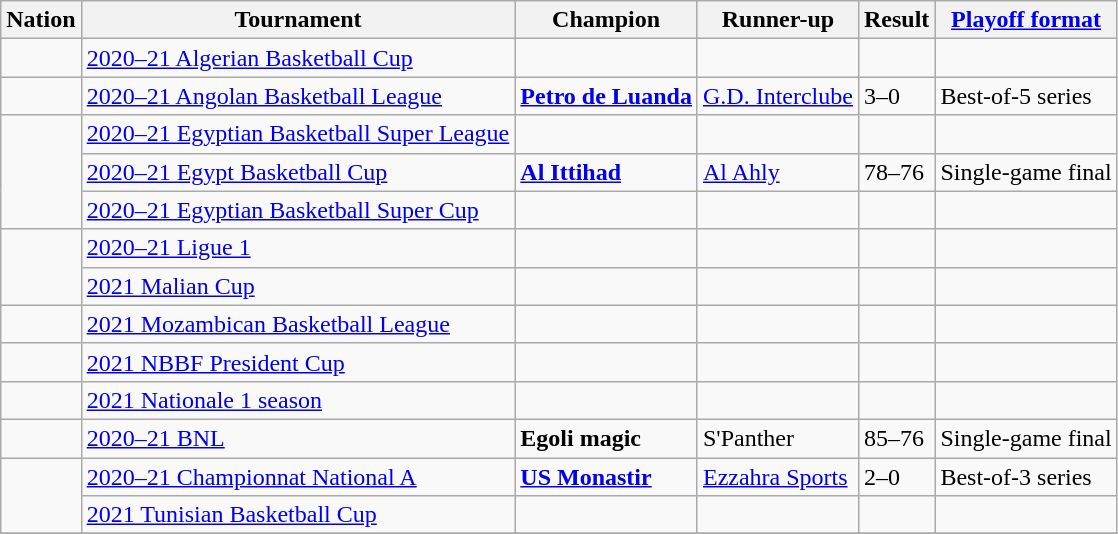<table class="wikitable">
<tr>
<th>Nation</th>
<th>Tournament</th>
<th>Champion</th>
<th>Runner-up</th>
<th>Result</th>
<th><a href='#'>Playoff format</a></th>
</tr>
<tr>
<td></td>
<td><a href='#'>2020–21 Algerian Basketball Cup</a></td>
<td></td>
<td></td>
<td></td>
<td></td>
</tr>
<tr>
<td></td>
<td><a href='#'>2020–21 Angolan Basketball League</a></td>
<td><strong><a href='#'>Petro de Luanda</a></strong></td>
<td><a href='#'>G.D. Interclube</a></td>
<td>3–0</td>
<td>Best-of-5 series</td>
</tr>
<tr>
<td rowspan="3"></td>
<td><a href='#'>2020–21 Egyptian Basketball Super League</a></td>
<td></td>
<td></td>
<td></td>
<td></td>
</tr>
<tr>
<td><a href='#'>2020–21 Egypt Basketball Cup</a></td>
<td><strong><a href='#'>Al Ittihad</a></strong></td>
<td><a href='#'>Al Ahly</a></td>
<td>78–76</td>
<td>Single-game final</td>
</tr>
<tr>
<td><a href='#'>2020–21 Egyptian Basketball Super Cup</a></td>
<td></td>
<td></td>
<td></td>
<td></td>
</tr>
<tr>
<td rowspan="2"></td>
<td><a href='#'>2020–21 Ligue 1</a></td>
<td></td>
<td></td>
<td></td>
<td></td>
</tr>
<tr>
<td><a href='#'>2021 Malian Cup</a></td>
<td></td>
<td></td>
<td></td>
<td></td>
</tr>
<tr>
<td></td>
<td><a href='#'>2021 Mozambican Basketball League</a></td>
<td></td>
<td></td>
<td></td>
<td></td>
</tr>
<tr>
<td></td>
<td><a href='#'>2021 NBBF President Cup</a></td>
<td></td>
<td></td>
<td></td>
<td></td>
</tr>
<tr>
<td></td>
<td><a href='#'>2021 Nationale 1 season</a></td>
<td></td>
<td></td>
<td></td>
<td></td>
</tr>
<tr>
<td></td>
<td><a href='#'>2020–21 BNL</a></td>
<td><strong>Egoli magic</strong></td>
<td>S'Panther</td>
<td>85–76</td>
<td>Single-game final</td>
</tr>
<tr>
<td rowspan="2"></td>
<td><a href='#'>2020–21 Championnat National A</a></td>
<td><strong><a href='#'>US Monastir</a></strong></td>
<td><a href='#'>Ezzahra Sports</a></td>
<td>2–0</td>
<td>Best-of-3 series</td>
</tr>
<tr>
<td><a href='#'>2021 Tunisian Basketball Cup</a></td>
<td></td>
<td></td>
<td></td>
<td></td>
</tr>
<tr>
</tr>
</table>
